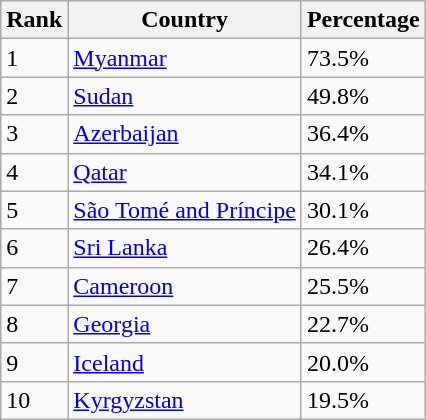<table class="wikitable sortable" style="margin-left: auto; margin-right: auto; border: none;">
<tr>
<th>Rank</th>
<th>Country</th>
<th>Percentage</th>
</tr>
<tr>
<td>1</td>
<td> <a href='#'>Myanmar</a></td>
<td>73.5%</td>
</tr>
<tr>
<td>2</td>
<td> <a href='#'>Sudan</a></td>
<td>49.8%</td>
</tr>
<tr>
<td>3</td>
<td> <a href='#'>Azerbaijan</a></td>
<td>36.4%</td>
</tr>
<tr>
<td>4</td>
<td> <a href='#'>Qatar</a></td>
<td>34.1%</td>
</tr>
<tr>
<td>5</td>
<td> <a href='#'>São Tomé and Príncipe</a></td>
<td>30.1%</td>
</tr>
<tr>
<td>6</td>
<td> <a href='#'>Sri Lanka</a></td>
<td>26.4%</td>
</tr>
<tr>
<td>7</td>
<td> <a href='#'>Cameroon</a></td>
<td>25.5%</td>
</tr>
<tr>
<td>8</td>
<td> <a href='#'>Georgia</a></td>
<td>22.7%</td>
</tr>
<tr>
<td>9</td>
<td> <a href='#'>Iceland</a></td>
<td>20.0%</td>
</tr>
<tr>
<td>10</td>
<td> <a href='#'>Kyrgyzstan</a></td>
<td>19.5%</td>
</tr>
</table>
